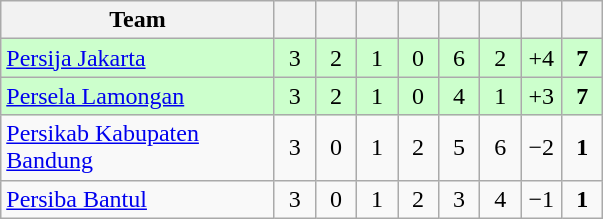<table class="wikitable" style="text-align:center">
<tr>
<th style="width:175px;">Team</th>
<th width="20"></th>
<th width="20"></th>
<th width="20"></th>
<th width="20"></th>
<th width="20"></th>
<th width="20"></th>
<th width="20"></th>
<th width="20"></th>
</tr>
<tr style="background:#cfc;">
<td align=left><a href='#'>Persija Jakarta</a></td>
<td>3</td>
<td>2</td>
<td>1</td>
<td>0</td>
<td>6</td>
<td>2</td>
<td>+4</td>
<td><strong>7</strong></td>
</tr>
<tr style="background:#cfc;">
<td align=left><a href='#'>Persela Lamongan</a></td>
<td>3</td>
<td>2</td>
<td>1</td>
<td>0</td>
<td>4</td>
<td>1</td>
<td>+3</td>
<td><strong>7</strong></td>
</tr>
<tr>
<td align=left><a href='#'>Persikab Kabupaten Bandung</a></td>
<td>3</td>
<td>0</td>
<td>1</td>
<td>2</td>
<td>5</td>
<td>6</td>
<td>−2</td>
<td><strong>1</strong></td>
</tr>
<tr>
<td align=left><a href='#'>Persiba Bantul</a></td>
<td>3</td>
<td>0</td>
<td>1</td>
<td>2</td>
<td>3</td>
<td>4</td>
<td>−1</td>
<td><strong>1</strong></td>
</tr>
</table>
